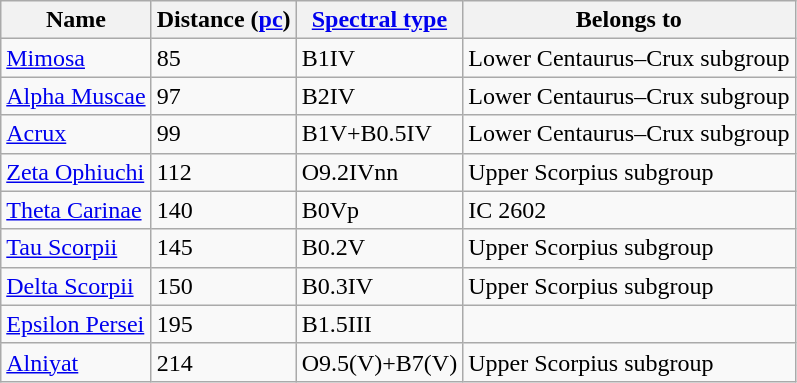<table class="wikitable sortable">
<tr>
<th>Name</th>
<th>Distance (<a href='#'>pc</a>)</th>
<th><a href='#'>Spectral type</a></th>
<th>Belongs to</th>
</tr>
<tr>
<td><a href='#'>Mimosa</a></td>
<td>85</td>
<td>B1IV</td>
<td>Lower Centaurus–Crux subgroup</td>
</tr>
<tr>
<td><a href='#'>Alpha Muscae</a></td>
<td>97</td>
<td>B2IV</td>
<td>Lower Centaurus–Crux subgroup</td>
</tr>
<tr>
<td><a href='#'>Acrux</a></td>
<td>99</td>
<td>B1V+B0.5IV</td>
<td>Lower Centaurus–Crux subgroup</td>
</tr>
<tr>
<td><a href='#'>Zeta Ophiuchi</a></td>
<td>112</td>
<td>O9.2IVnn</td>
<td>Upper Scorpius subgroup</td>
</tr>
<tr>
<td><a href='#'>Theta Carinae</a></td>
<td>140</td>
<td>B0Vp</td>
<td>IC 2602</td>
</tr>
<tr>
<td><a href='#'>Tau Scorpii</a></td>
<td>145</td>
<td>B0.2V</td>
<td>Upper Scorpius subgroup</td>
</tr>
<tr>
<td><a href='#'>Delta Scorpii</a></td>
<td>150</td>
<td>B0.3IV</td>
<td>Upper Scorpius subgroup</td>
</tr>
<tr>
<td><a href='#'>Epsilon Persei</a></td>
<td>195</td>
<td>B1.5III</td>
<td></td>
</tr>
<tr>
<td><a href='#'>Alniyat</a></td>
<td>214</td>
<td>O9.5(V)+B7(V)</td>
<td>Upper Scorpius subgroup</td>
</tr>
</table>
